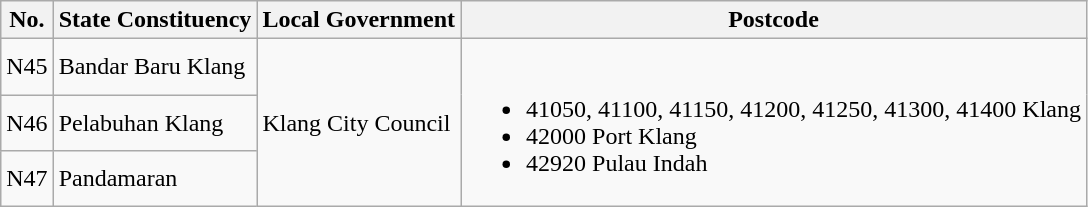<table class="wikitable">
<tr>
<th>No.</th>
<th>State Constituency</th>
<th>Local Government</th>
<th>Postcode</th>
</tr>
<tr>
<td>N45</td>
<td>Bandar Baru Klang</td>
<td rowspan="3">Klang City Council</td>
<td rowspan="3"><br><ul><li>41050, 41100, 41150, 41200, 41250, 41300, 41400 Klang</li><li>42000 Port Klang</li><li>42920 Pulau Indah</li></ul></td>
</tr>
<tr>
<td>N46</td>
<td>Pelabuhan Klang</td>
</tr>
<tr>
<td>N47</td>
<td>Pandamaran</td>
</tr>
</table>
